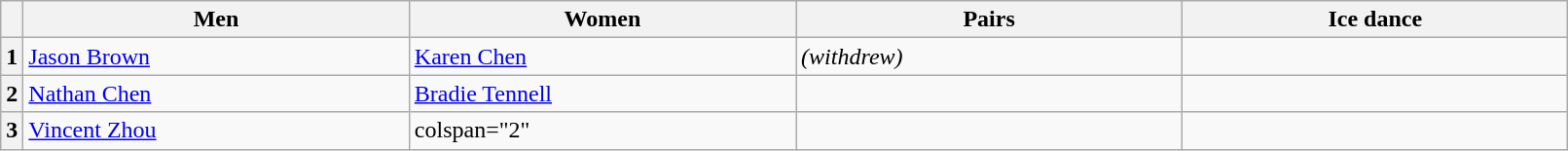<table class="wikitable unsortable" style="text-align:left; width:85%">
<tr>
<th scope="col"></th>
<th scope="col" style="width:25%">Men</th>
<th scope="col" style="width:25%">Women</th>
<th scope="col" style="width:25%">Pairs</th>
<th scope="col" style="width:25%">Ice dance</th>
</tr>
<tr>
<th scope="row">1</th>
<td><a href='#'>Jason Brown</a></td>
<td><a href='#'>Karen Chen</a></td>
<td><s></s> <em>(withdrew)</em></td>
<td></td>
</tr>
<tr>
<th scope="row">2</th>
<td><a href='#'>Nathan Chen</a></td>
<td><a href='#'>Bradie Tennell</a></td>
<td></td>
<td></td>
</tr>
<tr>
<th scope="row">3</th>
<td><a href='#'>Vincent Zhou</a></td>
<td>colspan="2" </td>
<td></td>
</tr>
</table>
